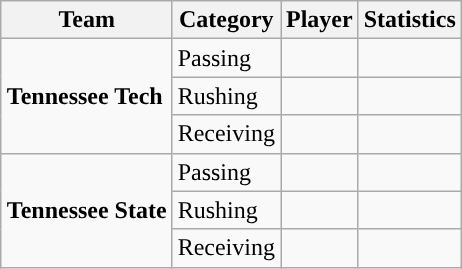<table class="wikitable" style="float: right;">
<tr>
<th>Team</th>
<th>Category</th>
<th>Player</th>
<th>Statistics</th>
</tr>
<tr>
<td rowspan=3><strong>Tennessee Tech</strong></td>
<td>Passing</td>
<td></td>
<td></td>
</tr>
<tr>
<td>Rushing</td>
<td></td>
<td></td>
</tr>
<tr>
<td>Receiving</td>
<td></td>
<td></td>
</tr>
<tr>
<td rowspan=3><strong>Tennessee State</strong></td>
<td>Passing</td>
<td></td>
<td></td>
</tr>
<tr>
<td>Rushing</td>
<td></td>
<td></td>
</tr>
<tr>
<td>Receiving</td>
<td></td>
<td></td>
</tr>
</table>
